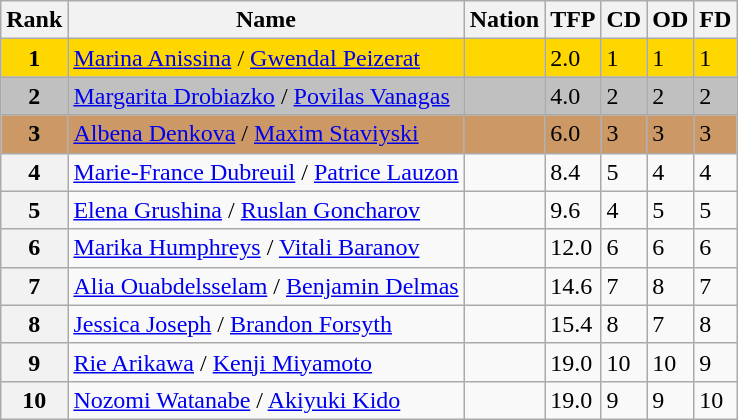<table class="wikitable">
<tr>
<th>Rank</th>
<th>Name</th>
<th>Nation</th>
<th>TFP</th>
<th>CD</th>
<th>OD</th>
<th>FD</th>
</tr>
<tr bgcolor="gold">
<td align="center"><strong>1</strong></td>
<td><a href='#'>Marina Anissina</a> / <a href='#'>Gwendal Peizerat</a></td>
<td></td>
<td>2.0</td>
<td>1</td>
<td>1</td>
<td>1</td>
</tr>
<tr bgcolor="silver">
<td align="center"><strong>2</strong></td>
<td><a href='#'>Margarita Drobiazko</a> / <a href='#'>Povilas Vanagas</a></td>
<td></td>
<td>4.0</td>
<td>2</td>
<td>2</td>
<td>2</td>
</tr>
<tr bgcolor="cc9966">
<td align="center"><strong>3</strong></td>
<td><a href='#'>Albena Denkova</a> / <a href='#'>Maxim Staviyski</a></td>
<td></td>
<td>6.0</td>
<td>3</td>
<td>3</td>
<td>3</td>
</tr>
<tr>
<th>4</th>
<td><a href='#'>Marie-France Dubreuil</a> / <a href='#'>Patrice Lauzon</a></td>
<td></td>
<td>8.4</td>
<td>5</td>
<td>4</td>
<td>4</td>
</tr>
<tr>
<th>5</th>
<td><a href='#'>Elena Grushina</a> / <a href='#'>Ruslan Goncharov</a></td>
<td></td>
<td>9.6</td>
<td>4</td>
<td>5</td>
<td>5</td>
</tr>
<tr>
<th>6</th>
<td><a href='#'>Marika Humphreys</a> / <a href='#'>Vitali Baranov</a></td>
<td></td>
<td>12.0</td>
<td>6</td>
<td>6</td>
<td>6</td>
</tr>
<tr>
<th>7</th>
<td><a href='#'>Alia Ouabdelsselam</a> / <a href='#'>Benjamin Delmas</a></td>
<td></td>
<td>14.6</td>
<td>7</td>
<td>8</td>
<td>7</td>
</tr>
<tr>
<th>8</th>
<td><a href='#'>Jessica Joseph</a> / <a href='#'>Brandon Forsyth</a></td>
<td></td>
<td>15.4</td>
<td>8</td>
<td>7</td>
<td>8</td>
</tr>
<tr>
<th>9</th>
<td><a href='#'>Rie Arikawa</a> / <a href='#'>Kenji Miyamoto</a></td>
<td></td>
<td>19.0</td>
<td>10</td>
<td>10</td>
<td>9</td>
</tr>
<tr>
<th>10</th>
<td><a href='#'>Nozomi Watanabe</a> / <a href='#'>Akiyuki Kido</a></td>
<td></td>
<td>19.0</td>
<td>9</td>
<td>9</td>
<td>10</td>
</tr>
</table>
